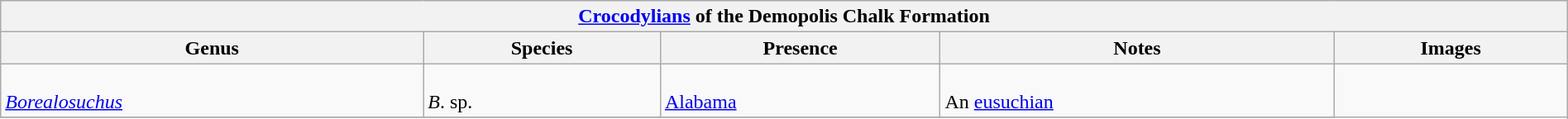<table class="wikitable" align="center" width="100%">
<tr>
<th colspan="5" align="center"><strong><a href='#'>Crocodylians</a> of the Demopolis Chalk Formation</strong></th>
</tr>
<tr>
<th>Genus</th>
<th>Species</th>
<th>Presence</th>
<th>Notes</th>
<th>Images</th>
</tr>
<tr>
<td><br><em><a href='#'>Borealosuchus</a></em></td>
<td><br><em>B</em>. sp.</td>
<td><br><a href='#'>Alabama</a></td>
<td><br>An <a href='#'>eusuchian</a></td>
<td rowspan="99"><br></td>
</tr>
<tr>
</tr>
</table>
